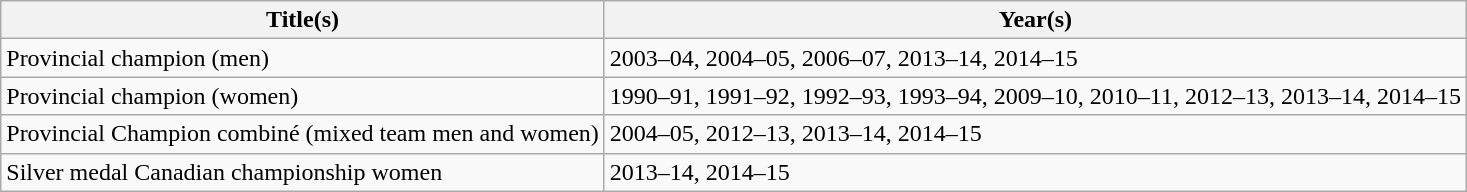<table class = "wikitable">
<tr>
<th>Title(s)</th>
<th>Year(s)</th>
</tr>
<tr>
<td>Provincial champion (men)</td>
<td>2003–04, 2004–05, 2006–07, 2013–14, 2014–15</td>
</tr>
<tr>
<td>Provincial champion (women)</td>
<td>1990–91, 1991–92, 1992–93, 1993–94, 2009–10, 2010–11, 2012–13, 2013–14, 2014–15</td>
</tr>
<tr>
<td>Provincial Champion combiné (mixed team men and women)</td>
<td>2004–05, 2012–13, 2013–14, 2014–15</td>
</tr>
<tr>
<td>Silver medal Canadian championship women</td>
<td>2013–14, 2014–15</td>
</tr>
</table>
